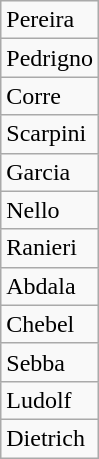<table class="wikitable">
<tr>
<td>Pereira</td>
</tr>
<tr>
<td>Pedrigno</td>
</tr>
<tr>
<td>Corre</td>
</tr>
<tr>
<td>Scarpini</td>
</tr>
<tr>
<td>Garcia</td>
</tr>
<tr>
<td>Nello</td>
</tr>
<tr>
<td>Ranieri</td>
</tr>
<tr>
<td>Abdala</td>
</tr>
<tr>
<td>Chebel</td>
</tr>
<tr>
<td>Sebba</td>
</tr>
<tr>
<td>Ludolf</td>
</tr>
<tr>
<td>Dietrich</td>
</tr>
</table>
